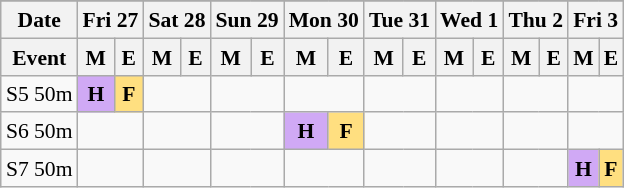<table class="wikitable" style="margin:0.5em auto; font-size:90%; line-height:1.25em;">
<tr align="center">
</tr>
<tr>
<th>Date</th>
<th colspan="2">Fri 27</th>
<th colspan="2">Sat 28</th>
<th colspan="2">Sun 29</th>
<th colspan="2">Mon 30</th>
<th colspan="2">Tue 31</th>
<th colspan="2">Wed 1</th>
<th colspan="2">Thu 2</th>
<th colspan="2">Fri 3</th>
</tr>
<tr>
<th>Event</th>
<th>M</th>
<th>E</th>
<th>M</th>
<th>E</th>
<th>M</th>
<th>E</th>
<th>M</th>
<th>E</th>
<th>M</th>
<th>E</th>
<th>M</th>
<th>E</th>
<th>M</th>
<th>E</th>
<th>M</th>
<th>E</th>
</tr>
<tr align="center">
<td align="left">S5 50m</td>
<td bgcolor="#D0A9F5"><strong>H</strong></td>
<td bgcolor="#FFDF80"><strong>F</strong></td>
<td colspan="2"></td>
<td colspan="2"></td>
<td colspan="2"></td>
<td colspan="2"></td>
<td colspan="2"></td>
<td colspan="2"></td>
<td colspan="2"></td>
</tr>
<tr align="center">
<td align="left">S6 50m</td>
<td colspan="2"></td>
<td colspan="2"></td>
<td colspan="2"></td>
<td bgcolor="#D0A9F5"><strong>H</strong></td>
<td bgcolor="#FFDF80"><strong>F</strong></td>
<td colspan="2"></td>
<td colspan="2"></td>
<td colspan="2"></td>
<td colspan="2"></td>
</tr>
<tr align="center">
<td align="left">S7 50m</td>
<td colspan="2"></td>
<td colspan="2"></td>
<td colspan="2"></td>
<td colspan="2"></td>
<td colspan="2"></td>
<td colspan="2"></td>
<td colspan="2"></td>
<td bgcolor="#D0A9F5"><strong>H</strong></td>
<td bgcolor="#FFDF80"><strong>F</strong></td>
</tr>
</table>
